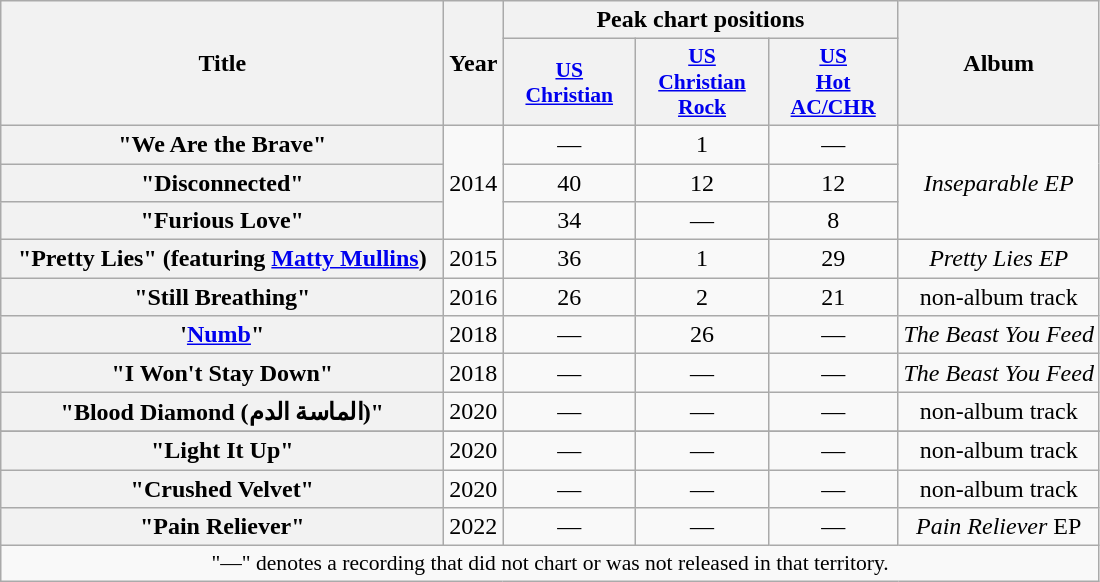<table class="wikitable plainrowheaders" style="text-align:center;">
<tr>
<th scope="col" rowspan="2" style="width:18em;">Title</th>
<th scope="col" rowspan="2">Year</th>
<th scope="col" colspan="3" style="width:16em;">Peak chart positions</th>
<th scope="col" rowspan="2">Album</th>
</tr>
<tr>
<th scope="col" style="width:3em;font-size:90%;"><a href='#'>US<br>Christian</a><br></th>
<th scope="col" style="width:3em;font-size:90%;"><a href='#'>US<br>Christian Rock</a><br></th>
<th scope="col" style="width:3em;font-size:90%;"><a href='#'>US<br>Hot AC/CHR</a><br></th>
</tr>
<tr>
<th scope="row">"We Are the Brave"</th>
<td rowspan="3">2014</td>
<td>—</td>
<td>1</td>
<td>—</td>
<td rowspan="3"><em>Inseparable EP</em></td>
</tr>
<tr>
<th scope="row">"Disconnected"</th>
<td>40</td>
<td>12</td>
<td>12</td>
</tr>
<tr id="Furious Love">
<th scope="row">"Furious Love"</th>
<td>34</td>
<td>—</td>
<td>8</td>
</tr>
<tr>
<th scope="row">"Pretty Lies" (featuring <a href='#'>Matty Mullins</a>)</th>
<td>2015</td>
<td>36</td>
<td>1</td>
<td>29</td>
<td><em>Pretty Lies EP</em></td>
</tr>
<tr>
<th scope= "row">"Still Breathing"</th>
<td>2016</td>
<td>26</td>
<td>2</td>
<td>21</td>
<td>non-album track</td>
</tr>
<tr>
<th scope="row">'<a href='#'>Numb</a>"</th>
<td>2018</td>
<td>—</td>
<td>26</td>
<td>—</td>
<td><em>The Beast You Feed</em></td>
</tr>
<tr>
<th scope="row">"I Won't Stay Down"</th>
<td>2018</td>
<td>—</td>
<td>—</td>
<td>—</td>
<td><em>The Beast You Feed</em></td>
</tr>
<tr>
<th scope="row">"Blood Diamond (الماسة الدم)"</th>
<td>2020</td>
<td>—</td>
<td>—</td>
<td>—</td>
<td>non-album track</td>
</tr>
<tr>
</tr>
<tr>
<th scope="row">"Light It Up"</th>
<td>2020</td>
<td>—</td>
<td>—</td>
<td>—</td>
<td>non-album track</td>
</tr>
<tr>
<th scope="row">"Crushed Velvet"</th>
<td>2020</td>
<td>—</td>
<td>—</td>
<td>—</td>
<td>non-album track</td>
</tr>
<tr>
<th scope="row">"Pain Reliever"</th>
<td>2022</td>
<td>—</td>
<td>—</td>
<td>—</td>
<td><em>Pain Reliever</em> EP</td>
</tr>
<tr>
<td colspan="6" style="font-size:90%">"—" denotes a recording that did not chart or was not released in that territory.</td>
</tr>
</table>
